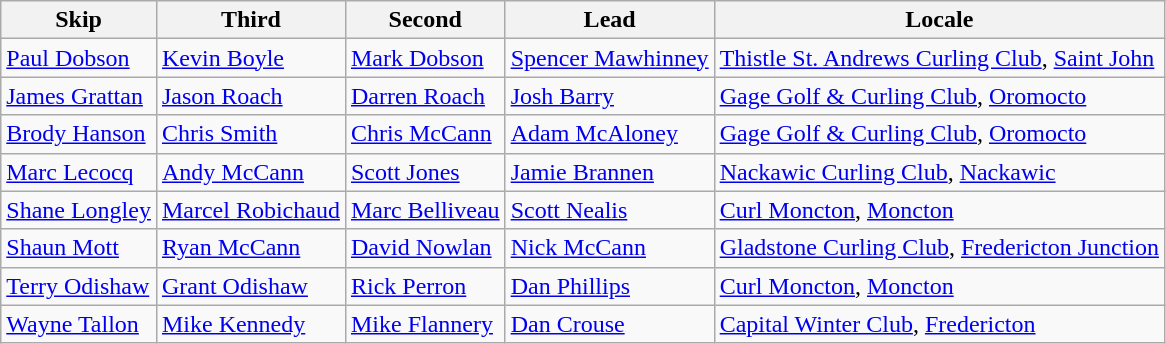<table class=wikitable>
<tr>
<th>Skip</th>
<th>Third</th>
<th>Second</th>
<th>Lead</th>
<th>Locale</th>
</tr>
<tr>
<td><a href='#'>Paul Dobson</a></td>
<td><a href='#'>Kevin Boyle</a></td>
<td><a href='#'>Mark Dobson</a></td>
<td><a href='#'>Spencer Mawhinney</a></td>
<td><a href='#'>Thistle St. Andrews Curling Club</a>, <a href='#'>Saint John</a></td>
</tr>
<tr>
<td><a href='#'>James Grattan</a></td>
<td><a href='#'>Jason Roach</a></td>
<td><a href='#'>Darren Roach</a></td>
<td><a href='#'>Josh Barry</a></td>
<td><a href='#'>Gage Golf & Curling Club</a>, <a href='#'>Oromocto</a></td>
</tr>
<tr>
<td><a href='#'>Brody Hanson</a></td>
<td><a href='#'>Chris Smith</a></td>
<td><a href='#'>Chris McCann</a></td>
<td><a href='#'>Adam McAloney</a></td>
<td><a href='#'>Gage Golf & Curling Club</a>, <a href='#'>Oromocto</a></td>
</tr>
<tr>
<td><a href='#'>Marc Lecocq</a></td>
<td><a href='#'>Andy McCann</a></td>
<td><a href='#'>Scott Jones</a></td>
<td><a href='#'>Jamie Brannen</a></td>
<td><a href='#'>Nackawic Curling Club</a>, <a href='#'>Nackawic</a></td>
</tr>
<tr>
<td><a href='#'>Shane Longley</a></td>
<td><a href='#'>Marcel Robichaud</a></td>
<td><a href='#'>Marc Belliveau</a></td>
<td><a href='#'>Scott Nealis</a></td>
<td><a href='#'>Curl Moncton</a>, <a href='#'>Moncton</a></td>
</tr>
<tr>
<td><a href='#'>Shaun Mott</a></td>
<td><a href='#'>Ryan McCann</a></td>
<td><a href='#'>David Nowlan</a></td>
<td><a href='#'>Nick McCann</a></td>
<td><a href='#'>Gladstone Curling Club</a>, <a href='#'>Fredericton Junction</a></td>
</tr>
<tr>
<td><a href='#'>Terry Odishaw</a></td>
<td><a href='#'>Grant Odishaw</a></td>
<td><a href='#'>Rick Perron</a></td>
<td><a href='#'>Dan Phillips</a></td>
<td><a href='#'>Curl Moncton</a>, <a href='#'>Moncton</a></td>
</tr>
<tr>
<td><a href='#'>Wayne Tallon</a></td>
<td><a href='#'>Mike Kennedy</a></td>
<td><a href='#'>Mike Flannery</a></td>
<td><a href='#'>Dan Crouse</a></td>
<td><a href='#'>Capital Winter Club</a>, <a href='#'>Fredericton</a></td>
</tr>
</table>
